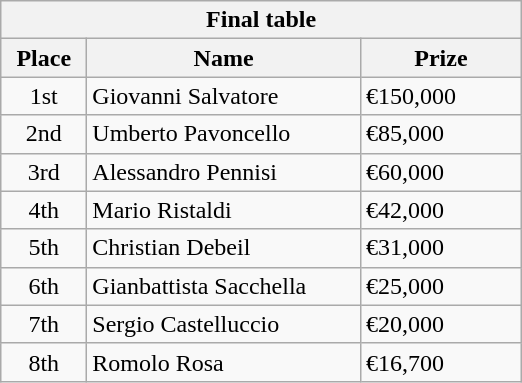<table class="wikitable">
<tr>
<th colspan="3">Final table</th>
</tr>
<tr>
<th style="width:50px;">Place</th>
<th style="width:175px;">Name</th>
<th style="width:100px;">Prize</th>
</tr>
<tr>
<td style="text-align:center;">1st</td>
<td> Giovanni Salvatore</td>
<td>€150,000</td>
</tr>
<tr>
<td style="text-align:center;">2nd</td>
<td> Umberto Pavoncello</td>
<td>€85,000</td>
</tr>
<tr>
<td style="text-align:center;">3rd</td>
<td> Alessandro Pennisi</td>
<td>€60,000</td>
</tr>
<tr>
<td style="text-align:center;">4th</td>
<td> Mario Ristaldi</td>
<td>€42,000</td>
</tr>
<tr>
<td style="text-align:center;">5th</td>
<td> Christian Debeil</td>
<td>€31,000</td>
</tr>
<tr>
<td style="text-align:center;">6th</td>
<td> Gianbattista Sacchella</td>
<td>€25,000</td>
</tr>
<tr>
<td style="text-align:center;">7th</td>
<td> Sergio Castelluccio</td>
<td>€20,000</td>
</tr>
<tr>
<td style="text-align:center;">8th</td>
<td> Romolo Rosa</td>
<td>€16,700</td>
</tr>
</table>
